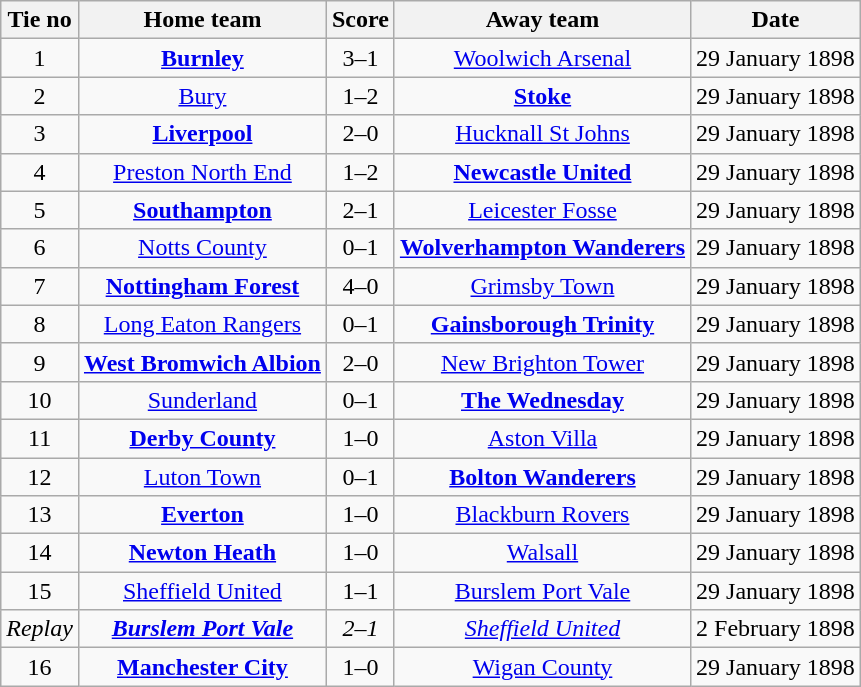<table class="wikitable" style="text-align: center">
<tr>
<th>Tie no</th>
<th>Home team</th>
<th>Score</th>
<th>Away team</th>
<th>Date</th>
</tr>
<tr>
<td>1</td>
<td><strong><a href='#'>Burnley</a></strong></td>
<td>3–1</td>
<td><a href='#'>Woolwich Arsenal</a></td>
<td>29 January 1898</td>
</tr>
<tr>
<td>2</td>
<td><a href='#'>Bury</a></td>
<td>1–2</td>
<td><strong><a href='#'>Stoke</a></strong></td>
<td>29 January 1898</td>
</tr>
<tr>
<td>3</td>
<td><strong><a href='#'>Liverpool</a></strong></td>
<td>2–0</td>
<td><a href='#'>Hucknall St Johns</a></td>
<td>29 January 1898</td>
</tr>
<tr>
<td>4</td>
<td><a href='#'>Preston North End</a></td>
<td>1–2</td>
<td><strong><a href='#'>Newcastle United</a></strong></td>
<td>29 January 1898</td>
</tr>
<tr>
<td>5</td>
<td><strong><a href='#'>Southampton</a></strong></td>
<td>2–1</td>
<td><a href='#'>Leicester Fosse</a></td>
<td>29 January 1898</td>
</tr>
<tr>
<td>6</td>
<td><a href='#'>Notts County</a></td>
<td>0–1</td>
<td><strong><a href='#'>Wolverhampton Wanderers</a></strong></td>
<td>29 January 1898</td>
</tr>
<tr>
<td>7</td>
<td><strong><a href='#'>Nottingham Forest</a></strong></td>
<td>4–0</td>
<td><a href='#'>Grimsby Town</a></td>
<td>29 January 1898</td>
</tr>
<tr>
<td>8</td>
<td><a href='#'>Long Eaton Rangers</a></td>
<td>0–1</td>
<td><strong><a href='#'>Gainsborough Trinity</a></strong></td>
<td>29 January 1898</td>
</tr>
<tr>
<td>9</td>
<td><strong><a href='#'>West Bromwich Albion</a></strong></td>
<td>2–0</td>
<td><a href='#'>New Brighton Tower</a></td>
<td>29 January 1898</td>
</tr>
<tr>
<td>10</td>
<td><a href='#'>Sunderland</a></td>
<td>0–1</td>
<td><strong><a href='#'>The Wednesday</a></strong></td>
<td>29 January 1898</td>
</tr>
<tr>
<td>11</td>
<td><strong><a href='#'>Derby County</a></strong></td>
<td>1–0</td>
<td><a href='#'>Aston Villa</a></td>
<td>29 January 1898</td>
</tr>
<tr>
<td>12</td>
<td><a href='#'>Luton Town</a></td>
<td>0–1</td>
<td><strong><a href='#'>Bolton Wanderers</a></strong></td>
<td>29 January 1898</td>
</tr>
<tr>
<td>13</td>
<td><strong><a href='#'>Everton</a></strong></td>
<td>1–0</td>
<td><a href='#'>Blackburn Rovers</a></td>
<td>29 January 1898</td>
</tr>
<tr>
<td>14</td>
<td><strong><a href='#'>Newton Heath</a></strong></td>
<td>1–0</td>
<td><a href='#'>Walsall</a></td>
<td>29 January 1898</td>
</tr>
<tr>
<td>15</td>
<td><a href='#'>Sheffield United</a></td>
<td>1–1</td>
<td><a href='#'>Burslem Port Vale</a></td>
<td>29 January 1898</td>
</tr>
<tr>
<td><em>Replay</em></td>
<td><strong><em><a href='#'>Burslem Port Vale</a></em></strong></td>
<td><em>2–1</em></td>
<td><em><a href='#'>Sheffield United</a></em></td>
<td>2 February 1898</td>
</tr>
<tr>
<td>16</td>
<td><strong><a href='#'>Manchester City</a></strong></td>
<td>1–0</td>
<td><a href='#'>Wigan County</a></td>
<td>29 January 1898</td>
</tr>
</table>
